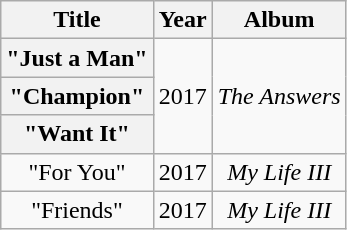<table class="wikitable plainrowheaders" style="text-align:center;">
<tr>
<th scope="col">Title</th>
<th scope="col">Year</th>
<th scope="col">Album</th>
</tr>
<tr>
<th scope="row">"Just a Man"</th>
<td rowspan="3">2017</td>
<td rowspan="3"><em>The Answers</em></td>
</tr>
<tr>
<th scope="row">"Champion"</th>
</tr>
<tr>
<th scope="row">"Want It"</th>
</tr>
<tr>
<td>"For You"</td>
<td>2017</td>
<td><em>My Life III</em></td>
</tr>
<tr>
<td>"Friends"</td>
<td>2017</td>
<td><em>My Life III</em></td>
</tr>
</table>
